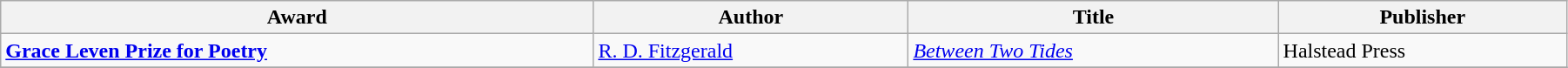<table class="wikitable" width=95%>
<tr>
<th>Award</th>
<th>Author</th>
<th>Title</th>
<th>Publisher</th>
</tr>
<tr>
<td><strong><a href='#'>Grace Leven Prize for Poetry</a></strong></td>
<td><a href='#'>R. D. Fitzgerald</a></td>
<td><em><a href='#'>Between Two Tides</a></em></td>
<td>Halstead Press</td>
</tr>
<tr>
</tr>
</table>
